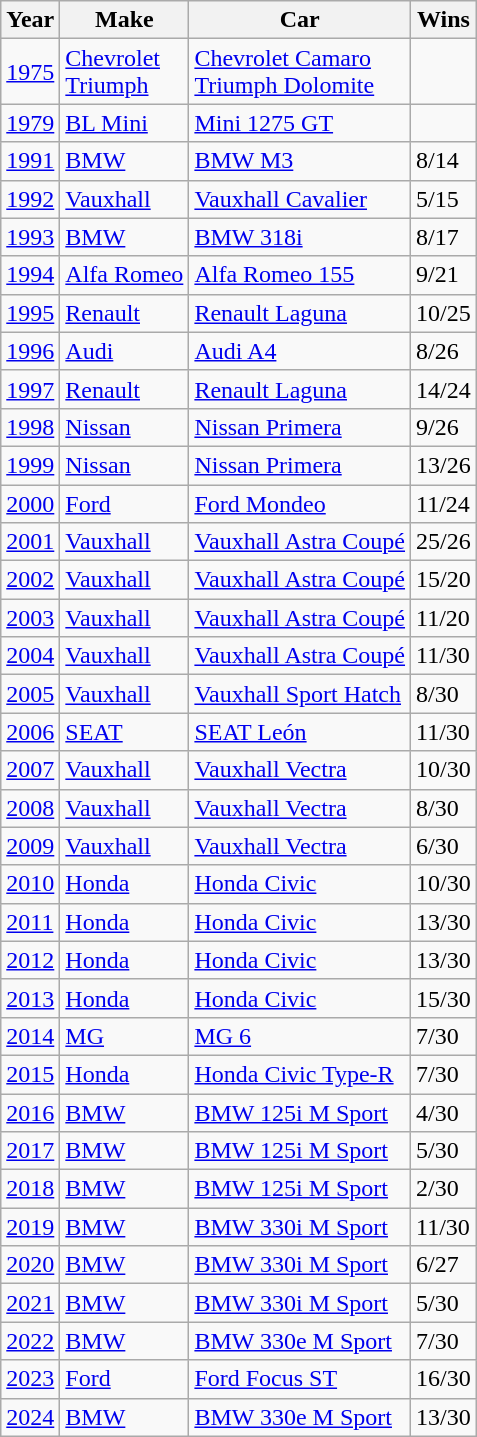<table class="wikitable sortable">
<tr>
<th>Year</th>
<th>Make</th>
<th>Car</th>
<th>Wins</th>
</tr>
<tr>
<td><a href='#'>1975</a></td>
<td><a href='#'>Chevrolet</a>  <br> <a href='#'>Triumph</a></td>
<td><a href='#'>Chevrolet Camaro</a><br> <a href='#'>Triumph Dolomite</a></td>
<td></td>
</tr>
<tr>
<td><a href='#'>1979</a></td>
<td><a href='#'>BL Mini</a></td>
<td><a href='#'>Mini 1275 GT</a></td>
<td></td>
</tr>
<tr>
<td><a href='#'>1991</a></td>
<td><a href='#'>BMW</a></td>
<td><a href='#'>BMW M3</a></td>
<td>8/14</td>
</tr>
<tr>
<td><a href='#'>1992</a></td>
<td><a href='#'>Vauxhall</a></td>
<td><a href='#'>Vauxhall Cavalier</a></td>
<td>5/15</td>
</tr>
<tr>
<td><a href='#'>1993</a></td>
<td><a href='#'>BMW</a></td>
<td><a href='#'>BMW 318i</a></td>
<td>8/17</td>
</tr>
<tr>
<td><a href='#'>1994</a></td>
<td><a href='#'>Alfa Romeo</a></td>
<td><a href='#'>Alfa Romeo 155</a></td>
<td>9/21</td>
</tr>
<tr>
<td><a href='#'>1995</a></td>
<td><a href='#'>Renault</a></td>
<td><a href='#'>Renault Laguna</a></td>
<td>10/25</td>
</tr>
<tr>
<td><a href='#'>1996</a></td>
<td><a href='#'>Audi</a></td>
<td><a href='#'>Audi A4</a></td>
<td>8/26</td>
</tr>
<tr>
<td><a href='#'>1997</a></td>
<td><a href='#'>Renault</a></td>
<td><a href='#'>Renault Laguna</a></td>
<td>14/24</td>
</tr>
<tr>
<td><a href='#'>1998</a></td>
<td><a href='#'>Nissan</a></td>
<td><a href='#'>Nissan Primera</a></td>
<td>9/26</td>
</tr>
<tr>
<td><a href='#'>1999</a></td>
<td><a href='#'>Nissan</a></td>
<td><a href='#'>Nissan Primera</a></td>
<td>13/26</td>
</tr>
<tr>
<td><a href='#'>2000</a></td>
<td><a href='#'>Ford</a></td>
<td><a href='#'>Ford Mondeo</a></td>
<td>11/24</td>
</tr>
<tr>
<td><a href='#'>2001</a></td>
<td><a href='#'>Vauxhall</a></td>
<td><a href='#'>Vauxhall Astra Coupé</a></td>
<td>25/26</td>
</tr>
<tr>
<td><a href='#'>2002</a></td>
<td><a href='#'>Vauxhall</a></td>
<td><a href='#'>Vauxhall Astra Coupé</a></td>
<td>15/20</td>
</tr>
<tr>
<td><a href='#'>2003</a></td>
<td><a href='#'>Vauxhall</a></td>
<td><a href='#'>Vauxhall Astra Coupé</a></td>
<td>11/20</td>
</tr>
<tr>
<td><a href='#'>2004</a></td>
<td><a href='#'>Vauxhall</a></td>
<td><a href='#'>Vauxhall Astra Coupé</a></td>
<td>11/30</td>
</tr>
<tr>
<td><a href='#'>2005</a></td>
<td><a href='#'>Vauxhall</a></td>
<td><a href='#'>Vauxhall Sport Hatch</a></td>
<td>8/30</td>
</tr>
<tr>
<td><a href='#'>2006</a></td>
<td><a href='#'>SEAT</a></td>
<td><a href='#'>SEAT León</a></td>
<td>11/30</td>
</tr>
<tr>
<td><a href='#'>2007</a></td>
<td><a href='#'>Vauxhall</a></td>
<td><a href='#'>Vauxhall Vectra</a></td>
<td>10/30</td>
</tr>
<tr>
<td><a href='#'>2008</a></td>
<td><a href='#'>Vauxhall</a></td>
<td><a href='#'>Vauxhall Vectra</a></td>
<td>8/30</td>
</tr>
<tr>
<td><a href='#'>2009</a></td>
<td><a href='#'>Vauxhall</a></td>
<td><a href='#'>Vauxhall Vectra</a></td>
<td>6/30</td>
</tr>
<tr>
<td><a href='#'>2010</a></td>
<td><a href='#'>Honda</a></td>
<td><a href='#'>Honda Civic</a></td>
<td>10/30</td>
</tr>
<tr>
<td><a href='#'>2011</a></td>
<td><a href='#'>Honda</a></td>
<td><a href='#'>Honda Civic</a></td>
<td>13/30</td>
</tr>
<tr>
<td><a href='#'>2012</a></td>
<td><a href='#'>Honda</a></td>
<td><a href='#'>Honda Civic</a></td>
<td>13/30</td>
</tr>
<tr>
<td><a href='#'>2013</a></td>
<td><a href='#'>Honda</a></td>
<td><a href='#'>Honda Civic</a></td>
<td>15/30</td>
</tr>
<tr>
<td><a href='#'>2014</a></td>
<td><a href='#'>MG</a></td>
<td><a href='#'>MG 6</a></td>
<td>7/30</td>
</tr>
<tr>
<td><a href='#'>2015</a></td>
<td><a href='#'>Honda</a></td>
<td><a href='#'>Honda Civic Type-R</a></td>
<td>7/30</td>
</tr>
<tr>
<td><a href='#'>2016</a></td>
<td><a href='#'>BMW</a></td>
<td><a href='#'>BMW 125i M Sport</a></td>
<td>4/30</td>
</tr>
<tr>
<td><a href='#'>2017</a></td>
<td><a href='#'>BMW</a></td>
<td><a href='#'>BMW 125i M Sport</a></td>
<td>5/30</td>
</tr>
<tr>
<td><a href='#'>2018</a></td>
<td><a href='#'>BMW</a></td>
<td><a href='#'>BMW 125i M Sport</a></td>
<td>2/30</td>
</tr>
<tr>
<td><a href='#'>2019</a></td>
<td><a href='#'>BMW</a></td>
<td><a href='#'>BMW 330i M Sport</a></td>
<td>11/30</td>
</tr>
<tr>
<td><a href='#'>2020</a></td>
<td><a href='#'>BMW</a></td>
<td><a href='#'>BMW 330i M Sport</a></td>
<td>6/27</td>
</tr>
<tr>
<td><a href='#'>2021</a></td>
<td><a href='#'>BMW</a></td>
<td><a href='#'>BMW 330i M Sport</a></td>
<td>5/30</td>
</tr>
<tr>
<td><a href='#'>2022</a></td>
<td><a href='#'>BMW</a></td>
<td><a href='#'>BMW 330e M Sport</a></td>
<td>7/30</td>
</tr>
<tr>
<td><a href='#'>2023</a></td>
<td><a href='#'>Ford</a></td>
<td><a href='#'>Ford Focus ST</a></td>
<td>16/30</td>
</tr>
<tr>
<td><a href='#'>2024</a></td>
<td><a href='#'>BMW</a></td>
<td><a href='#'>BMW 330e M Sport</a></td>
<td>13/30</td>
</tr>
</table>
